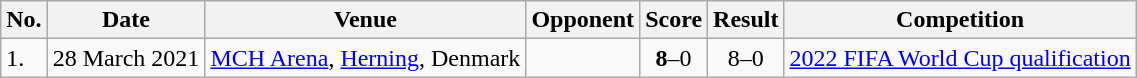<table class="wikitable">
<tr>
<th>No.</th>
<th>Date</th>
<th>Venue</th>
<th>Opponent</th>
<th>Score</th>
<th>Result</th>
<th>Competition</th>
</tr>
<tr>
<td>1.</td>
<td>28 March 2021</td>
<td><a href='#'>MCH Arena</a>, <a href='#'>Herning</a>, Denmark</td>
<td></td>
<td align=center><strong>8</strong>–0</td>
<td align=center>8–0</td>
<td><a href='#'>2022 FIFA World Cup qualification</a></td>
</tr>
</table>
